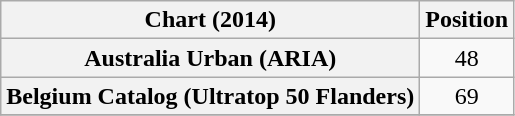<table class="wikitable sortable plainrowheaders" style="text-align:center">
<tr>
<th scope="col">Chart (2014)</th>
<th scope="col">Position</th>
</tr>
<tr>
<th scope="row">Australia Urban (ARIA)</th>
<td style="text-align:center;">48</td>
</tr>
<tr>
<th scope="row">Belgium Catalog (Ultratop 50 Flanders)</th>
<td style="text-align:center;">69</td>
</tr>
<tr>
</tr>
</table>
